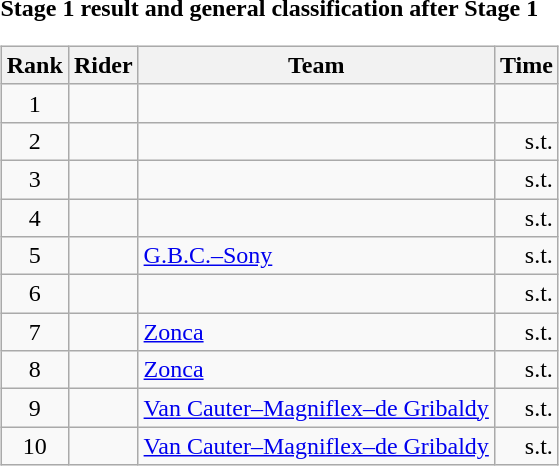<table>
<tr>
<td><strong>Stage 1 result and general classification after Stage 1</strong><br><table class="wikitable">
<tr>
<th scope="col">Rank</th>
<th scope="col">Rider</th>
<th scope="col">Team</th>
<th scope="col">Time</th>
</tr>
<tr>
<td style="text-align:center;">1</td>
<td></td>
<td></td>
<td style="text-align:right;"></td>
</tr>
<tr>
<td style="text-align:center;">2</td>
<td></td>
<td></td>
<td style="text-align:right;">s.t.</td>
</tr>
<tr>
<td style="text-align:center;">3</td>
<td></td>
<td></td>
<td style="text-align:right;">s.t.</td>
</tr>
<tr>
<td style="text-align:center;">4</td>
<td></td>
<td></td>
<td style="text-align:right;">s.t.</td>
</tr>
<tr>
<td style="text-align:center;">5</td>
<td></td>
<td><a href='#'>G.B.C.–Sony</a></td>
<td style="text-align:right;">s.t.</td>
</tr>
<tr>
<td style="text-align:center;">6</td>
<td></td>
<td></td>
<td style="text-align:right;">s.t.</td>
</tr>
<tr>
<td style="text-align:center;">7</td>
<td></td>
<td><a href='#'>Zonca</a></td>
<td style="text-align:right;">s.t.</td>
</tr>
<tr>
<td style="text-align:center;">8</td>
<td></td>
<td><a href='#'>Zonca</a></td>
<td style="text-align:right;">s.t.</td>
</tr>
<tr>
<td style="text-align:center;">9</td>
<td></td>
<td><a href='#'>Van Cauter–Magniflex–de Gribaldy</a></td>
<td style="text-align:right;">s.t.</td>
</tr>
<tr>
<td style="text-align:center;">10</td>
<td></td>
<td><a href='#'>Van Cauter–Magniflex–de Gribaldy</a></td>
<td style="text-align:right;">s.t.</td>
</tr>
</table>
</td>
</tr>
</table>
